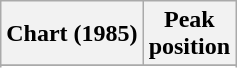<table class="wikitable sortable plainrowheaders" style="text-align:center">
<tr>
<th scope="col">Chart (1985)</th>
<th scope="col">Peak<br>position</th>
</tr>
<tr>
</tr>
<tr>
</tr>
<tr>
</tr>
</table>
